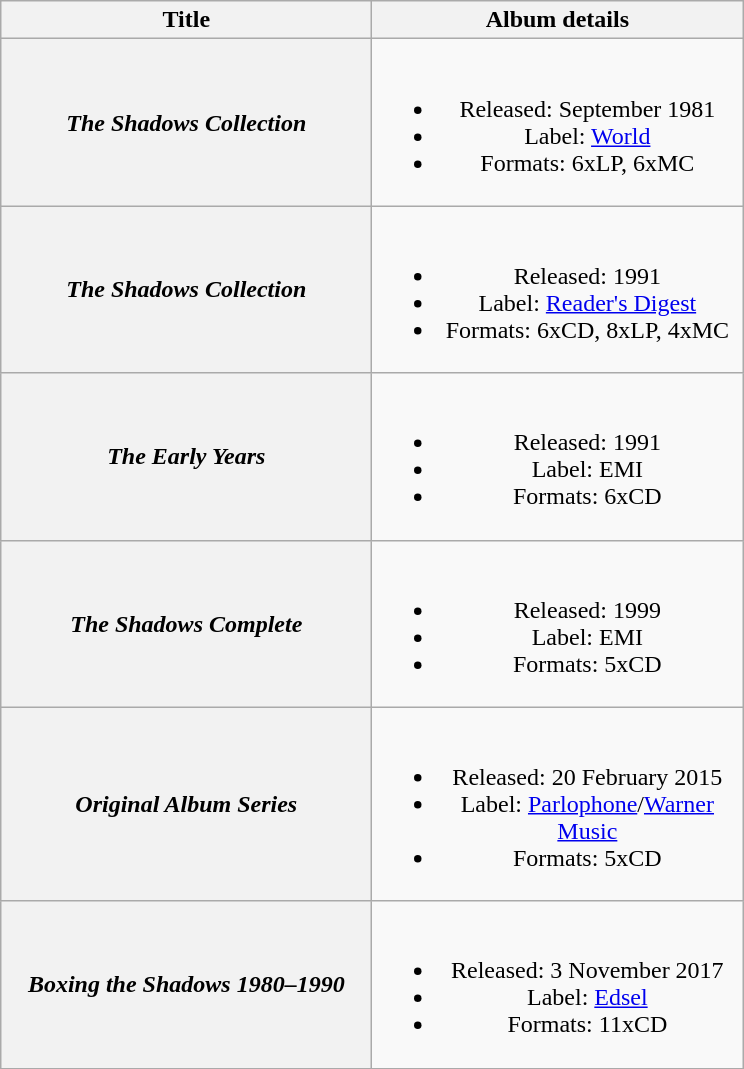<table class="wikitable plainrowheaders" style="text-align:center;">
<tr>
<th scope="col" style="width:15em;">Title</th>
<th scope="col" style="width:15em;">Album details</th>
</tr>
<tr>
<th scope="row"><em>The Shadows Collection</em></th>
<td><br><ul><li>Released: September 1981</li><li>Label: <a href='#'>World</a></li><li>Formats: 6xLP, 6xMC</li></ul></td>
</tr>
<tr>
<th scope="row"><em>The Shadows Collection</em></th>
<td><br><ul><li>Released: 1991</li><li>Label: <a href='#'>Reader's Digest</a></li><li>Formats: 6xCD, 8xLP, 4xMC</li></ul></td>
</tr>
<tr>
<th scope="row"><em>The Early Years</em></th>
<td><br><ul><li>Released: 1991</li><li>Label: EMI</li><li>Formats: 6xCD</li></ul></td>
</tr>
<tr>
<th scope="row"><em>The Shadows Complete</em></th>
<td><br><ul><li>Released: 1999</li><li>Label: EMI</li><li>Formats: 5xCD</li></ul></td>
</tr>
<tr>
<th scope="row"><em>Original Album Series</em></th>
<td><br><ul><li>Released: 20 February 2015</li><li>Label: <a href='#'>Parlophone</a>/<a href='#'>Warner Music</a></li><li>Formats: 5xCD</li></ul></td>
</tr>
<tr>
<th scope="row"><em>Boxing the Shadows 1980–1990</em></th>
<td><br><ul><li>Released: 3 November 2017</li><li>Label: <a href='#'>Edsel</a></li><li>Formats: 11xCD</li></ul></td>
</tr>
</table>
